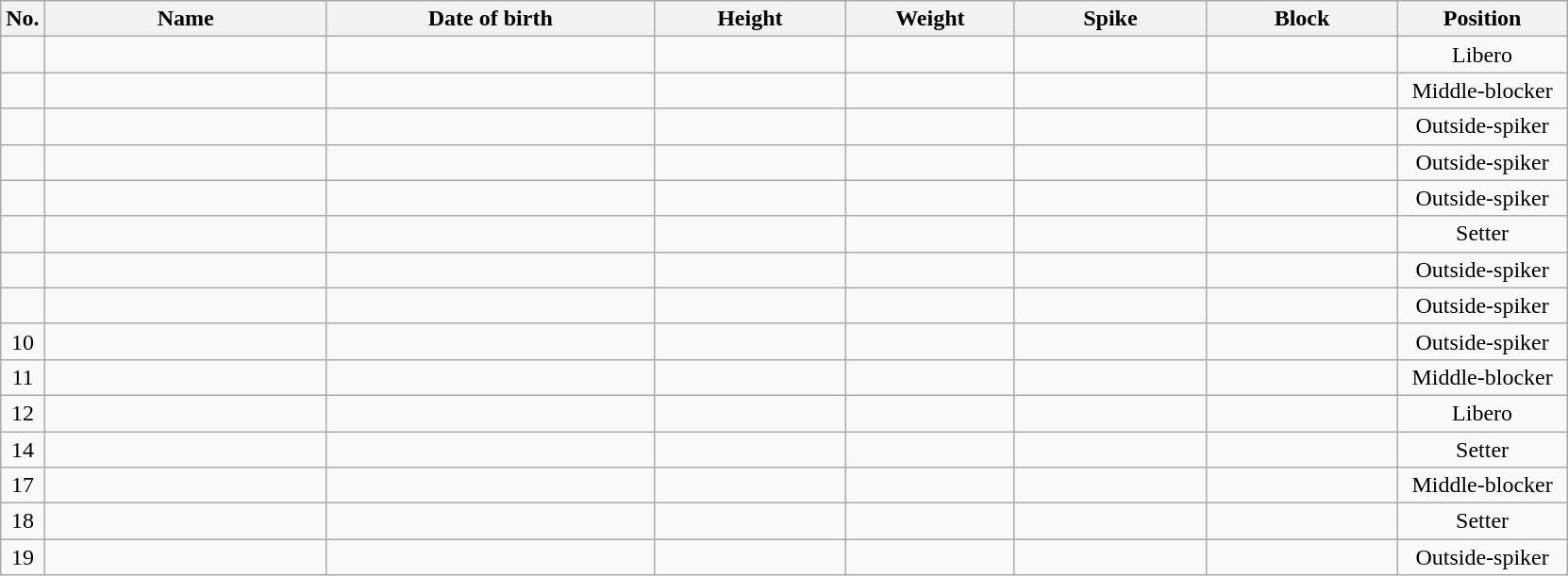<table class="wikitable sortable" style="font-size:100%; text-align:center;">
<tr>
<th>No.</th>
<th style="width:12em">Name</th>
<th style="width:14em">Date of birth</th>
<th style="width:8em">Height</th>
<th style="width:7em">Weight</th>
<th style="width:8em">Spike</th>
<th style="width:8em">Block</th>
<th style="width:7em">Position</th>
</tr>
<tr>
<td></td>
<td align=left> </td>
<td align=right></td>
<td></td>
<td></td>
<td></td>
<td></td>
<td>Libero</td>
</tr>
<tr>
<td></td>
<td align=left> </td>
<td align=right></td>
<td></td>
<td></td>
<td></td>
<td></td>
<td>Middle-blocker</td>
</tr>
<tr>
<td></td>
<td align=left> </td>
<td align=right></td>
<td></td>
<td></td>
<td></td>
<td></td>
<td>Outside-spiker</td>
</tr>
<tr>
<td></td>
<td align=left> </td>
<td align=right></td>
<td></td>
<td></td>
<td></td>
<td></td>
<td>Outside-spiker</td>
</tr>
<tr>
<td></td>
<td align=left> </td>
<td align=right></td>
<td></td>
<td></td>
<td></td>
<td></td>
<td>Outside-spiker</td>
</tr>
<tr>
<td></td>
<td align=left> </td>
<td align=right></td>
<td></td>
<td></td>
<td></td>
<td></td>
<td>Setter</td>
</tr>
<tr>
<td></td>
<td align=left> </td>
<td align=right></td>
<td></td>
<td></td>
<td></td>
<td></td>
<td>Outside-spiker</td>
</tr>
<tr>
<td></td>
<td align=left> </td>
<td align=right></td>
<td></td>
<td></td>
<td></td>
<td></td>
<td>Outside-spiker</td>
</tr>
<tr>
<td>10</td>
<td align=left> </td>
<td align=right></td>
<td></td>
<td></td>
<td></td>
<td></td>
<td>Outside-spiker</td>
</tr>
<tr>
<td>11</td>
<td align=left> </td>
<td align=right></td>
<td></td>
<td></td>
<td></td>
<td></td>
<td>Middle-blocker</td>
</tr>
<tr>
<td>12</td>
<td align=left> </td>
<td align=right></td>
<td></td>
<td></td>
<td></td>
<td></td>
<td>Libero</td>
</tr>
<tr>
<td>14</td>
<td align=left> </td>
<td align=right></td>
<td></td>
<td></td>
<td></td>
<td></td>
<td>Setter</td>
</tr>
<tr>
<td>17</td>
<td align=left> </td>
<td align=right></td>
<td></td>
<td></td>
<td></td>
<td></td>
<td>Middle-blocker</td>
</tr>
<tr>
<td>18</td>
<td align=left> </td>
<td align=right></td>
<td></td>
<td></td>
<td></td>
<td></td>
<td>Setter</td>
</tr>
<tr>
<td>19</td>
<td align=left> </td>
<td align=right></td>
<td></td>
<td></td>
<td></td>
<td></td>
<td>Outside-spiker</td>
</tr>
</table>
